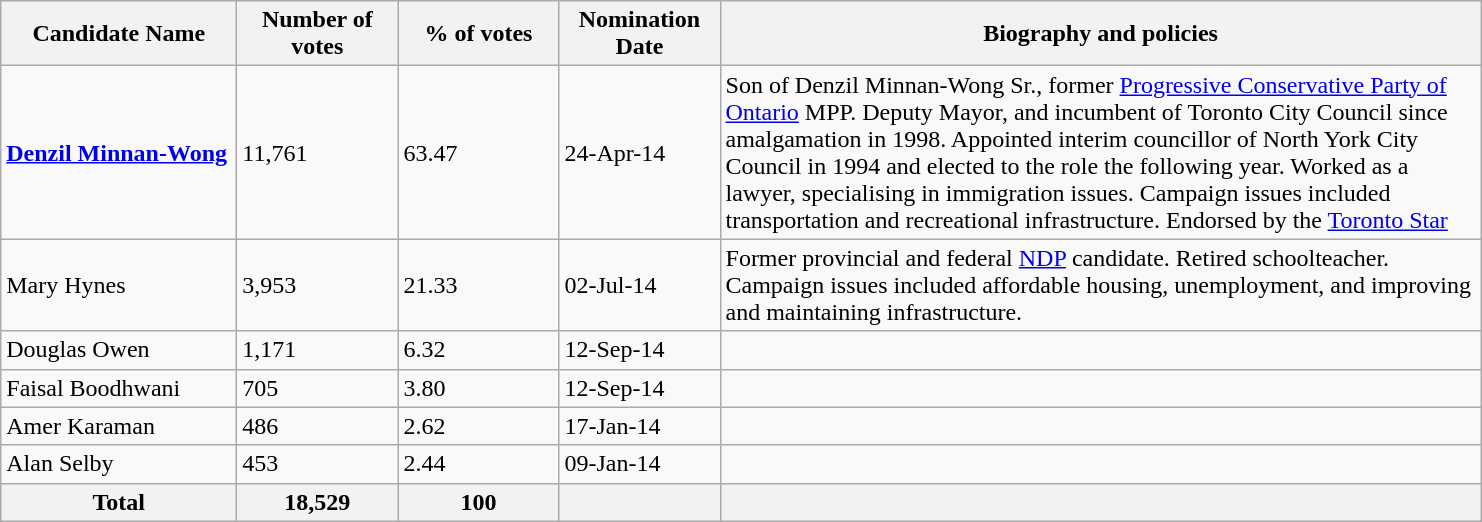<table class="wikitable">
<tr>
<th scope="col" style="width: 150px;">Candidate Name</th>
<th scope="col" style="width: 100px;">Number of votes</th>
<th scope="col" style="width: 100px;">% of votes</th>
<th scope="col" style="width: 100px;">Nomination Date</th>
<th scope="col" style="width: 500px;">Biography and policies</th>
</tr>
<tr>
<td><strong><a href='#'>Denzil Minnan-Wong</a></strong></td>
<td>11,761</td>
<td>63.47</td>
<td>24-Apr-14</td>
<td>Son of Denzil Minnan-Wong Sr., former <a href='#'>Progressive Conservative Party of Ontario</a> MPP. Deputy Mayor, and incumbent of Toronto City Council since amalgamation in 1998. Appointed interim councillor of North York City Council in 1994 and elected to the role the following year. Worked as a lawyer, specialising in immigration issues. Campaign issues included transportation and recreational infrastructure. Endorsed by the <a href='#'>Toronto Star</a></td>
</tr>
<tr>
<td>Mary Hynes</td>
<td>3,953</td>
<td>21.33</td>
<td>02-Jul-14</td>
<td>Former provincial and federal <a href='#'>NDP</a> candidate. Retired schoolteacher. Campaign issues included affordable housing, unemployment, and improving and maintaining infrastructure.</td>
</tr>
<tr>
<td>Douglas Owen</td>
<td>1,171</td>
<td>6.32</td>
<td>12-Sep-14</td>
<td></td>
</tr>
<tr>
<td>Faisal Boodhwani</td>
<td>705</td>
<td>3.80</td>
<td>12-Sep-14</td>
<td></td>
</tr>
<tr>
<td>Amer Karaman</td>
<td>486</td>
<td>2.62</td>
<td>17-Jan-14</td>
<td></td>
</tr>
<tr>
<td>Alan Selby</td>
<td>453</td>
<td>2.44</td>
<td>09-Jan-14</td>
<td></td>
</tr>
<tr>
<th>Total</th>
<th>18,529</th>
<th>100</th>
<th></th>
<th></th>
</tr>
</table>
